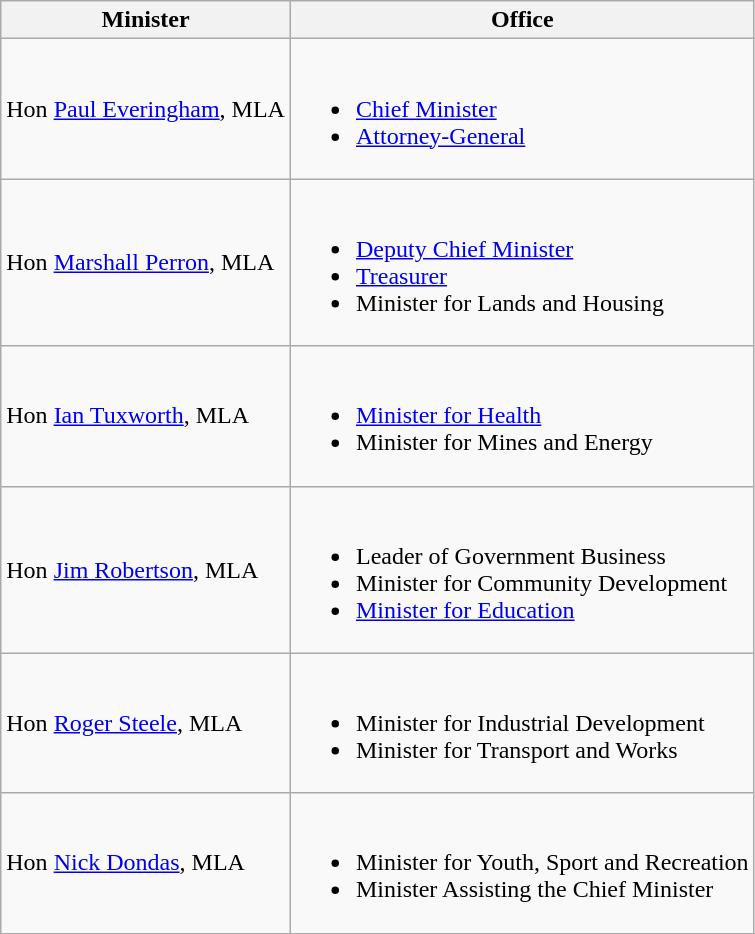<table class="wikitable">
<tr>
<th>Minister</th>
<th>Office</th>
</tr>
<tr>
<td>Hon <a href='#'>Paul Everingham</a>, MLA</td>
<td><br><ul><li><a href='#'>Chief Minister</a></li><li><a href='#'>Attorney-General</a></li></ul></td>
</tr>
<tr>
<td>Hon <a href='#'>Marshall Perron</a>, MLA</td>
<td><br><ul><li><a href='#'>Deputy Chief Minister</a></li><li><a href='#'>Treasurer</a></li><li>Minister for Lands and Housing</li></ul></td>
</tr>
<tr>
<td>Hon <a href='#'>Ian Tuxworth</a>, MLA</td>
<td><br><ul><li><a href='#'>Minister for Health</a></li><li>Minister for Mines and Energy</li></ul></td>
</tr>
<tr>
<td>Hon <a href='#'>Jim Robertson</a>, MLA</td>
<td><br><ul><li>Leader of Government Business</li><li>Minister for Community Development</li><li><a href='#'>Minister for Education</a></li></ul></td>
</tr>
<tr>
<td>Hon <a href='#'>Roger Steele</a>, MLA</td>
<td><br><ul><li>Minister for Industrial Development</li><li>Minister for Transport and Works</li></ul></td>
</tr>
<tr>
<td>Hon <a href='#'>Nick Dondas</a>, MLA</td>
<td><br><ul><li>Minister for Youth, Sport and Recreation</li><li>Minister Assisting the Chief Minister</li></ul></td>
</tr>
<tr>
</tr>
</table>
